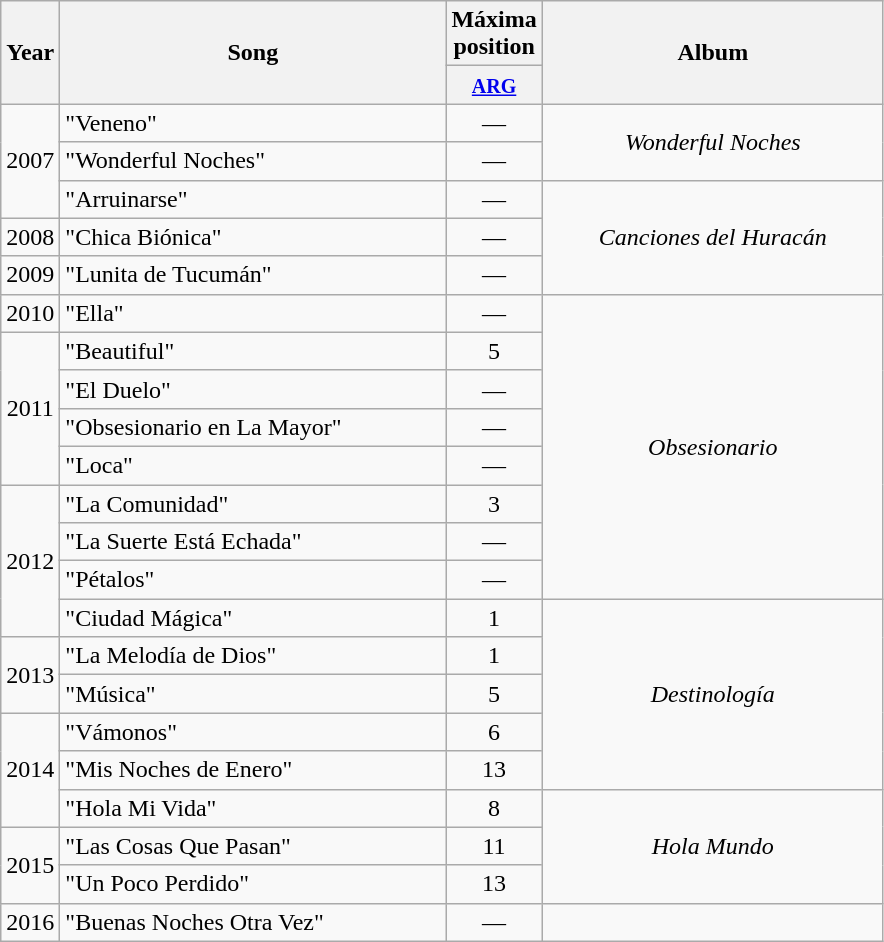<table class="wikitable">
<tr>
<th width="30" rowspan="2">Year</th>
<th width="250" rowspan="2">Song</th>
<th colspan="1">Máxima<br>position<br></th>
<th width="220" rowspan="2">Album</th>
</tr>
<tr>
<th><small><a href='#'>ARG</a></small></th>
</tr>
<tr>
<td align="center" rowspan="3">2007</td>
<td align="left">"Veneno"</td>
<td align="center">—</td>
<td align="center" rowspan="2"><em>Wonderful Noches</em></td>
</tr>
<tr>
<td align="left">"Wonderful Noches"</td>
<td align="center">—</td>
</tr>
<tr>
<td align="left">"Arruinarse"</td>
<td align="center">—</td>
<td align="center" rowspan="3"><em>Canciones del Huracán</em></td>
</tr>
<tr>
<td align="center" rowspan="1">2008</td>
<td align="left">"Chica Biónica"</td>
<td align="center">—</td>
</tr>
<tr>
<td align="center" rowspan="1">2009</td>
<td align="left">"Lunita de Tucumán"</td>
<td align="center">—</td>
</tr>
<tr>
<td align="center" rowspan="1">2010</td>
<td align="left">"Ella"</td>
<td align="center">—</td>
<td align="center" rowspan="8"><em>Obsesionario</em></td>
</tr>
<tr>
<td align="center" rowspan="4">2011</td>
<td align="left">"Beautiful"</td>
<td align="center">5</td>
</tr>
<tr>
<td align="left">"El Duelo"</td>
<td align="center">—</td>
</tr>
<tr>
<td align="left">"Obsesionario en La Mayor"</td>
<td align="center">—</td>
</tr>
<tr>
<td align="left">"Loca"</td>
<td align="center">—</td>
</tr>
<tr>
<td align="center" rowspan="4">2012</td>
<td align="left">"La Comunidad"</td>
<td align="center">3</td>
</tr>
<tr>
<td align="left">"La Suerte Está Echada"</td>
<td align="center">—</td>
</tr>
<tr>
<td align="left">"Pétalos"</td>
<td align="center">—</td>
</tr>
<tr>
<td align="left">"Ciudad Mágica"</td>
<td align="center">1</td>
<td align="center" rowspan="5"><em>Destinología</em></td>
</tr>
<tr>
<td align="center" rowspan="2">2013</td>
<td align="left">"La Melodía de Dios"</td>
<td align="center">1</td>
</tr>
<tr>
<td align="left">"Música"</td>
<td align="center">5</td>
</tr>
<tr>
<td align="center" rowspan="3">2014</td>
<td align="left">"Vámonos"</td>
<td align="center">6</td>
</tr>
<tr>
<td align="left">"Mis Noches de Enero"</td>
<td align="center">13</td>
</tr>
<tr>
<td align="left">"Hola Mi Vida"</td>
<td align="center">8</td>
<td align="center" rowspan="3"><em>Hola Mundo</em></td>
</tr>
<tr>
<td align="center" rowspan="2">2015</td>
<td align="left">"Las Cosas Que Pasan"</td>
<td align="center">11</td>
</tr>
<tr>
<td align="left">"Un Poco Perdido"</td>
<td align="center">13</td>
</tr>
<tr>
<td align="center">2016</td>
<td align="left">"Buenas Noches Otra Vez"</td>
<td align="center">—</td>
<td align="center"></td>
</tr>
</table>
